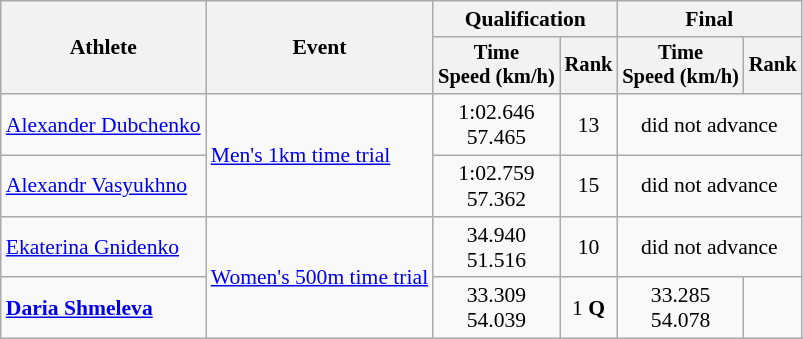<table class="wikitable" style="font-size:90%">
<tr>
<th rowspan="2">Athlete</th>
<th rowspan="2">Event</th>
<th colspan=2>Qualification</th>
<th colspan=2>Final</th>
</tr>
<tr style="font-size:95%">
<th>Time<br>Speed (km/h)</th>
<th>Rank</th>
<th>Time<br>Speed (km/h)</th>
<th>Rank</th>
</tr>
<tr align=center>
<td align=left><a href='#'>Alexander Dubchenko</a></td>
<td align=left rowspan=2><a href='#'>Men's 1km time trial</a></td>
<td>1:02.646<br>57.465</td>
<td>13</td>
<td colspan=2>did not advance</td>
</tr>
<tr align=center>
<td align=left><a href='#'>Alexandr Vasyukhno</a></td>
<td>1:02.759<br>57.362</td>
<td>15</td>
<td colspan=2>did not advance</td>
</tr>
<tr align=center>
<td align=left><a href='#'>Ekaterina Gnidenko</a></td>
<td align=left rowspan=2><a href='#'>Women's 500m time trial</a></td>
<td>34.940<br>51.516</td>
<td>10</td>
<td colspan=2>did not advance</td>
</tr>
<tr align=center>
<td align=left><strong><a href='#'>Daria Shmeleva</a></strong></td>
<td>33.309<br>54.039</td>
<td>1 <strong>Q</strong></td>
<td>33.285<br>54.078</td>
<td></td>
</tr>
</table>
